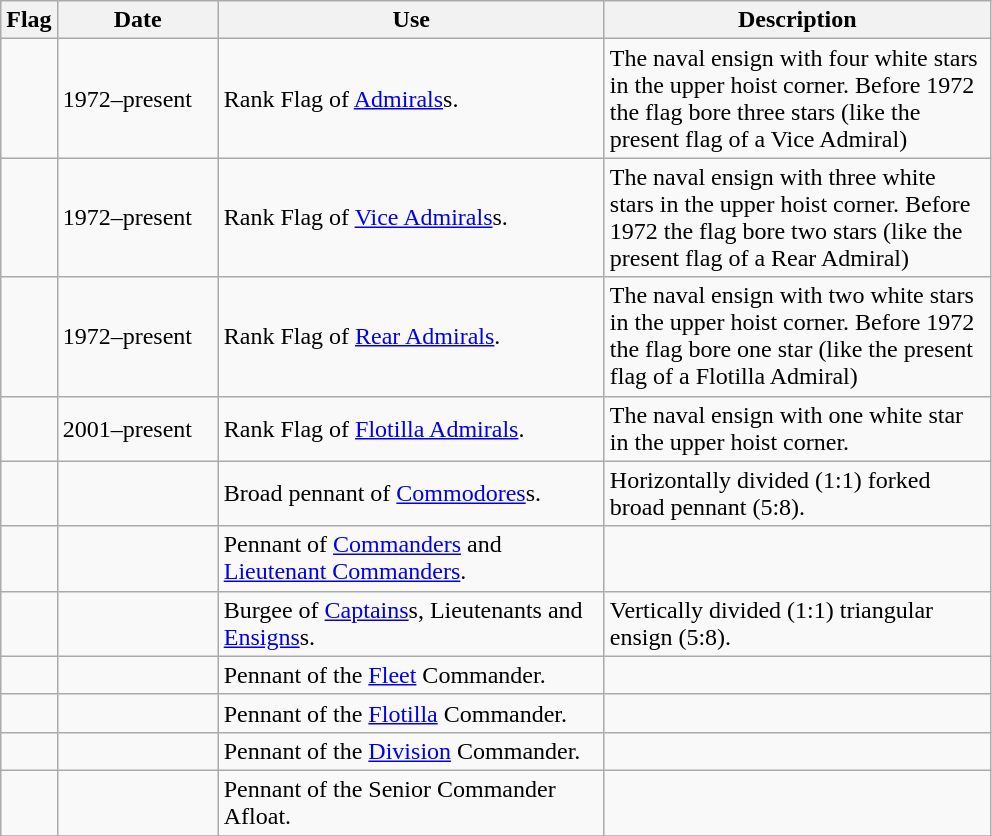<table class="wikitable">
<tr>
<th>Flag</th>
<th width="100">Date</th>
<th width="250">Use</th>
<th width="250">Description</th>
</tr>
<tr>
<td></td>
<td>1972–present</td>
<td>Rank Flag of <a href='#'>Admirals</a>s.</td>
<td>The naval ensign with four white stars in the upper hoist corner. Before 1972 the flag bore three stars (like the present flag of a Vice Admiral)</td>
</tr>
<tr>
<td></td>
<td>1972–present</td>
<td>Rank Flag of <a href='#'>Vice Admirals</a>s.</td>
<td>The naval ensign with three white stars in the upper hoist corner. Before 1972 the flag bore two stars (like the present flag of a Rear Admiral)</td>
</tr>
<tr>
<td></td>
<td>1972–present</td>
<td>Rank Flag of <a href='#'>Rear Admirals</a>.</td>
<td>The naval ensign with two white stars in the upper hoist corner. Before 1972 the flag bore one star (like the present flag of a Flotilla Admiral)</td>
</tr>
<tr>
<td></td>
<td>2001–present</td>
<td>Rank Flag of <a href='#'>Flotilla Admirals</a>.</td>
<td>The naval ensign with one white star in the upper hoist corner.</td>
</tr>
<tr>
<td></td>
<td></td>
<td>Broad pennant of <a href='#'>Commodores</a>s.</td>
<td>Horizontally divided (1:1) forked broad pennant (5:8).</td>
</tr>
<tr>
<td></td>
<td></td>
<td>Pennant of <a href='#'>Commanders</a> and <a href='#'>Lieutenant Commanders</a>.</td>
<td></td>
</tr>
<tr>
<td></td>
<td></td>
<td>Burgee of <a href='#'>Captains</a>s, Lieutenants and <a href='#'>Ensigns</a>s.</td>
<td>Vertically divided (1:1) triangular ensign (5:8).</td>
</tr>
<tr>
<td></td>
<td></td>
<td>Pennant of the <a href='#'>Fleet</a> Commander.</td>
<td></td>
</tr>
<tr>
<td></td>
<td></td>
<td>Pennant of the <a href='#'>Flotilla</a> Commander.</td>
<td></td>
</tr>
<tr>
<td></td>
<td></td>
<td>Pennant of the <a href='#'>Division</a> Commander.</td>
<td></td>
</tr>
<tr>
<td></td>
<td></td>
<td>Pennant of the Senior Commander Afloat.</td>
<td></td>
</tr>
<tr>
</tr>
</table>
